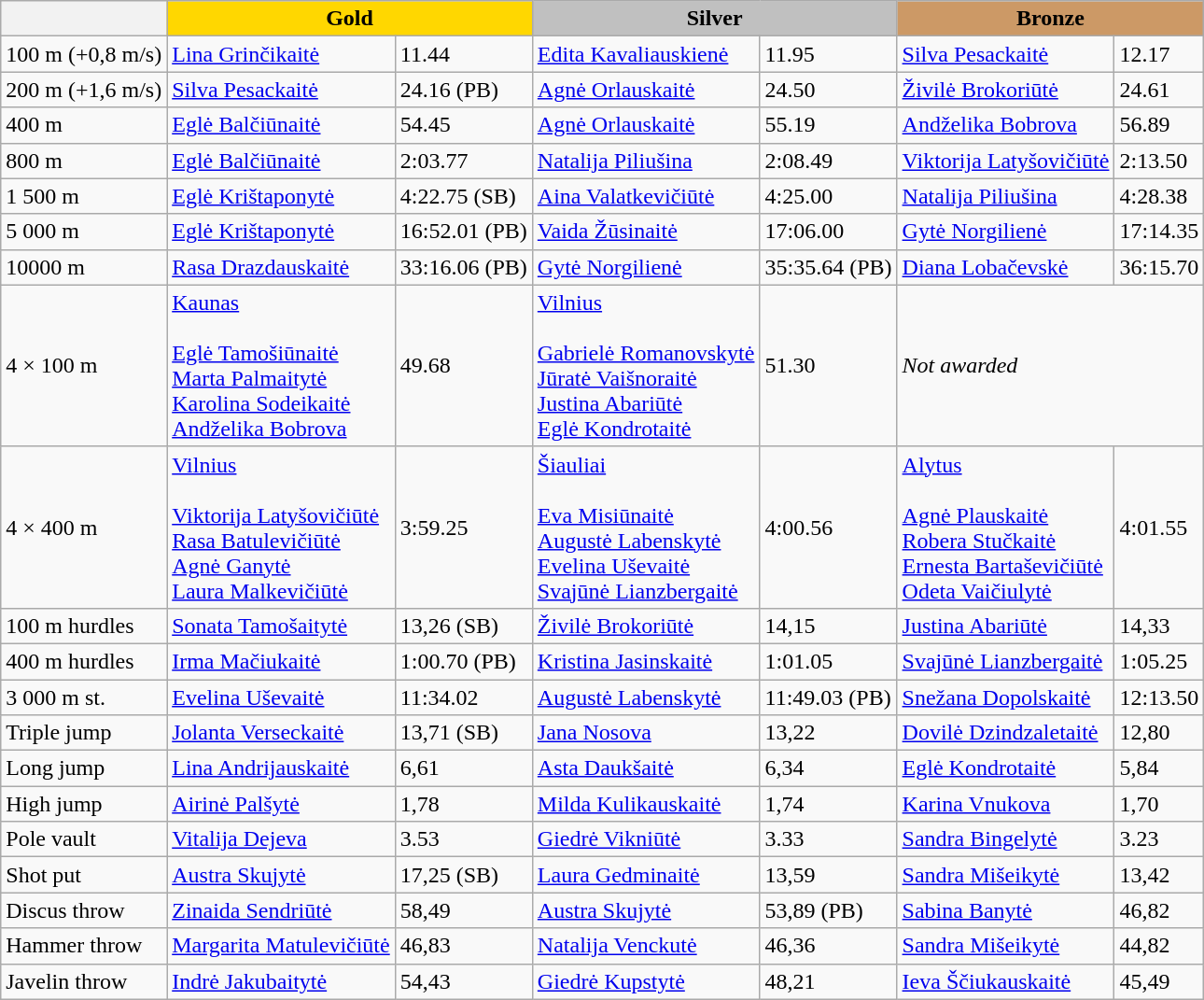<table class="wikitable">
<tr>
<th></th>
<th style="background:gold;" colspan=2>Gold</th>
<th style="background:silver;" colspan=2>Silver</th>
<th style="background:#CC9966;" colspan=2>Bronze</th>
</tr>
<tr>
<td>100 m (+0,8 m/s)</td>
<td><a href='#'>Lina Grinčikaitė</a></td>
<td>11.44</td>
<td><a href='#'>Edita Kavaliauskienė</a></td>
<td>11.95</td>
<td><a href='#'>Silva Pesackaitė</a></td>
<td>12.17</td>
</tr>
<tr>
<td>200 m (+1,6 m/s)</td>
<td><a href='#'>Silva Pesackaitė</a></td>
<td>24.16 (PB)</td>
<td><a href='#'>Agnė Orlauskaitė</a></td>
<td>24.50</td>
<td><a href='#'>Živilė Brokoriūtė</a></td>
<td>24.61</td>
</tr>
<tr>
<td>400 m</td>
<td><a href='#'>Eglė Balčiūnaitė</a></td>
<td>54.45</td>
<td><a href='#'>Agnė Orlauskaitė</a></td>
<td>55.19</td>
<td><a href='#'>Andželika Bobrova</a></td>
<td>56.89</td>
</tr>
<tr>
<td>800 m</td>
<td><a href='#'>Eglė Balčiūnaitė</a></td>
<td>2:03.77</td>
<td><a href='#'>Natalija Piliušina</a></td>
<td>2:08.49</td>
<td><a href='#'>Viktorija Latyšovičiūtė</a></td>
<td>2:13.50</td>
</tr>
<tr>
<td>1 500 m</td>
<td><a href='#'>Eglė Krištaponytė</a></td>
<td>4:22.75 (SB)</td>
<td><a href='#'>Aina Valatkevičiūtė</a></td>
<td>4:25.00</td>
<td><a href='#'>Natalija Piliušina</a></td>
<td>4:28.38</td>
</tr>
<tr>
<td>5 000 m</td>
<td><a href='#'>Eglė Krištaponytė</a></td>
<td>16:52.01 (PB)</td>
<td><a href='#'>Vaida Žūsinaitė</a></td>
<td>17:06.00</td>
<td><a href='#'>Gytė Norgilienė</a></td>
<td>17:14.35</td>
</tr>
<tr>
<td>10000 m</td>
<td><a href='#'>Rasa Drazdauskaitė</a></td>
<td>33:16.06 (PB)</td>
<td><a href='#'>Gytė Norgilienė</a></td>
<td>35:35.64 (PB)</td>
<td><a href='#'>Diana Lobačevskė</a></td>
<td>36:15.70</td>
</tr>
<tr>
<td>4 × 100 m</td>
<td><a href='#'>Kaunas</a> <br><br><a href='#'>Eglė Tamošiūnaitė</a> <br>
<a href='#'>Marta Palmaitytė</a> <br>
<a href='#'>Karolina Sodeikaitė</a> <br>
<a href='#'>Andželika Bobrova</a></td>
<td>49.68</td>
<td><a href='#'>Vilnius</a> <br><br><a href='#'>Gabrielė Romanovskytė</a> <br>
<a href='#'>Jūratė Vaišnoraitė</a> <br>
<a href='#'>Justina Abariūtė</a> <br>
<a href='#'>Eglė Kondrotaitė</a></td>
<td>51.30</td>
<td colspan=2><em>Not awarded</em></td>
</tr>
<tr>
<td>4 × 400 m</td>
<td><a href='#'>Vilnius</a> <br><br><a href='#'>Viktorija Latyšovičiūtė</a> <br>
<a href='#'>Rasa Batulevičiūtė</a> <br>
<a href='#'>Agnė Ganytė</a> <br>
<a href='#'>Laura Malkevičiūtė</a> <br></td>
<td>3:59.25</td>
<td><a href='#'>Šiauliai</a> <br><br><a href='#'>Eva Misiūnaitė</a> <br>
<a href='#'>Augustė Labenskytė</a> <br>
<a href='#'>Evelina Uševaitė</a> <br>
<a href='#'>Svajūnė Lianzbergaitė</a></td>
<td>4:00.56</td>
<td><a href='#'>Alytus</a> <br><br><a href='#'>Agnė Plauskaitė</a> <br>
<a href='#'>Robera Stučkaitė</a> <br>
<a href='#'>Ernesta Bartaševičiūtė</a> <br>
<a href='#'>Odeta Vaičiulytė</a></td>
<td>4:01.55</td>
</tr>
<tr>
<td>100 m hurdles</td>
<td><a href='#'>Sonata Tamošaitytė</a></td>
<td>13,26 (SB)</td>
<td><a href='#'>Živilė Brokoriūtė</a></td>
<td>14,15</td>
<td><a href='#'>Justina Abariūtė</a></td>
<td>14,33</td>
</tr>
<tr>
<td>400 m hurdles</td>
<td><a href='#'>Irma Mačiukaitė</a></td>
<td>1:00.70 (PB)</td>
<td><a href='#'>Kristina Jasinskaitė</a></td>
<td>1:01.05</td>
<td><a href='#'>Svajūnė Lianzbergaitė</a></td>
<td>1:05.25</td>
</tr>
<tr>
<td>3 000 m st.</td>
<td><a href='#'>Evelina Uševaitė</a></td>
<td>11:34.02</td>
<td><a href='#'>Augustė Labenskytė</a></td>
<td>11:49.03 (PB)</td>
<td><a href='#'>Snežana Dopolskaitė</a></td>
<td>12:13.50</td>
</tr>
<tr>
<td>Triple jump</td>
<td><a href='#'>Jolanta Verseckaitė</a></td>
<td>13,71 (SB)</td>
<td><a href='#'>Jana Nosova</a></td>
<td>13,22</td>
<td><a href='#'>Dovilė Dzindzaletaitė</a></td>
<td>12,80</td>
</tr>
<tr>
<td>Long jump</td>
<td><a href='#'>Lina Andrijauskaitė</a></td>
<td>6,61</td>
<td><a href='#'>Asta Daukšaitė</a></td>
<td>6,34</td>
<td><a href='#'>Eglė Kondrotaitė</a></td>
<td>5,84</td>
</tr>
<tr>
<td>High jump</td>
<td><a href='#'>Airinė Palšytė</a></td>
<td>1,78</td>
<td><a href='#'>Milda Kulikauskaitė</a></td>
<td>1,74</td>
<td><a href='#'>Karina Vnukova</a></td>
<td>1,70</td>
</tr>
<tr>
<td>Pole vault</td>
<td><a href='#'>Vitalija Dejeva</a></td>
<td>3.53</td>
<td><a href='#'>Giedrė Vikniūtė</a></td>
<td>3.33</td>
<td><a href='#'>Sandra Bingelytė</a></td>
<td>3.23</td>
</tr>
<tr>
<td>Shot put</td>
<td><a href='#'>Austra Skujytė</a></td>
<td>17,25 (SB)</td>
<td><a href='#'>Laura Gedminaitė</a></td>
<td>13,59</td>
<td><a href='#'>Sandra Mišeikytė</a></td>
<td>13,42</td>
</tr>
<tr>
<td>Discus throw</td>
<td><a href='#'>Zinaida Sendriūtė</a></td>
<td>58,49</td>
<td><a href='#'>Austra Skujytė</a></td>
<td>53,89 (PB)</td>
<td><a href='#'>Sabina Banytė</a></td>
<td>46,82</td>
</tr>
<tr>
<td>Hammer throw</td>
<td><a href='#'>Margarita Matulevičiūtė</a></td>
<td>46,83</td>
<td><a href='#'>Natalija Venckutė</a></td>
<td>46,36</td>
<td><a href='#'>Sandra Mišeikytė</a></td>
<td>44,82</td>
</tr>
<tr>
<td>Javelin throw</td>
<td><a href='#'>Indrė Jakubaitytė</a></td>
<td>54,43</td>
<td><a href='#'>Giedrė Kupstytė</a></td>
<td>48,21</td>
<td><a href='#'>Ieva Ščiukauskaitė</a></td>
<td>45,49</td>
</tr>
</table>
